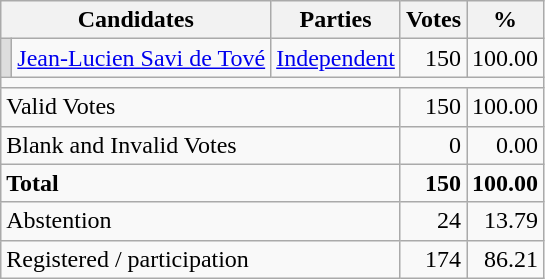<table class="wikitable" style="font-size:100%; text-align:right">
<tr>
<th colspan=2>Candidates</th>
<th>Parties</th>
<th>Votes</th>
<th>%</th>
</tr>
<tr>
<td bgcolor=#dddddd></td>
<td align=left><a href='#'>Jean-Lucien Savi de Tové</a></td>
<td align=left><a href='#'>Independent</a></td>
<td>150</td>
<td>100.00</td>
</tr>
<tr>
<td colspan=5></td>
</tr>
<tr>
<td align=left colspan=3>Valid Votes</td>
<td>150</td>
<td>100.00</td>
</tr>
<tr>
<td align=left colspan=3>Blank and Invalid Votes</td>
<td>0</td>
<td>0.00</td>
</tr>
<tr style="font-weight:bold;">
<td align=left colspan=3>Total</td>
<td>150</td>
<td>100.00</td>
</tr>
<tr>
<td align=left colspan=3>Abstention</td>
<td>24</td>
<td>13.79</td>
</tr>
<tr>
<td align=left colspan=3>Registered / participation</td>
<td>174</td>
<td>86.21</td>
</tr>
</table>
